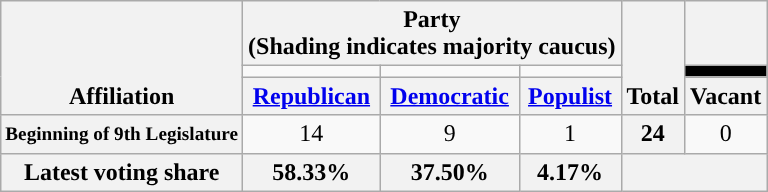<table class=wikitable style="text-align:center">
<tr style="vertical-align:bottom;">
<th rowspan=3>Affiliation</th>
<th colspan=3>Party <div>(Shading indicates majority caucus)</div></th>
<th rowspan=3>Total</th>
<th></th>
</tr>
<tr -style="height:5px">
<td style="background-color:"></td>
<td style="background-color:"></td>
<td style="background-color:"></td>
<td style="background-color:black"></td>
</tr>
<tr>
<th><a href='#'>Republican</a></th>
<th><a href='#'>Democratic</a></th>
<th><a href='#'>Populist</a></th>
<th>Vacant</th>
</tr>
<tr>
<th nowrap style="font-size:80%">Beginning of 9th Legislature</th>
<td>14</td>
<td>9</td>
<td>1</td>
<th>24</th>
<td>0</td>
</tr>
<tr>
<th>Latest voting share</th>
<th>58.33%</th>
<th>37.50%</th>
<th>4.17%</th>
<th colspan=2></th>
</tr>
</table>
